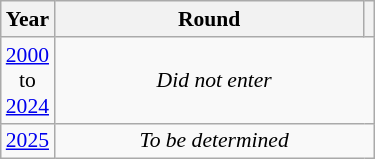<table class="wikitable" style="text-align: center; font-size:90%">
<tr>
<th>Year</th>
<th style="width:200px">Round</th>
<th></th>
</tr>
<tr>
<td><a href='#'>2000</a><br>to<br><a href='#'>2024</a></td>
<td colspan="2"><em>Did not enter</em></td>
</tr>
<tr>
<td><a href='#'>2025</a></td>
<td colspan="2"><em>To be determined</em></td>
</tr>
</table>
